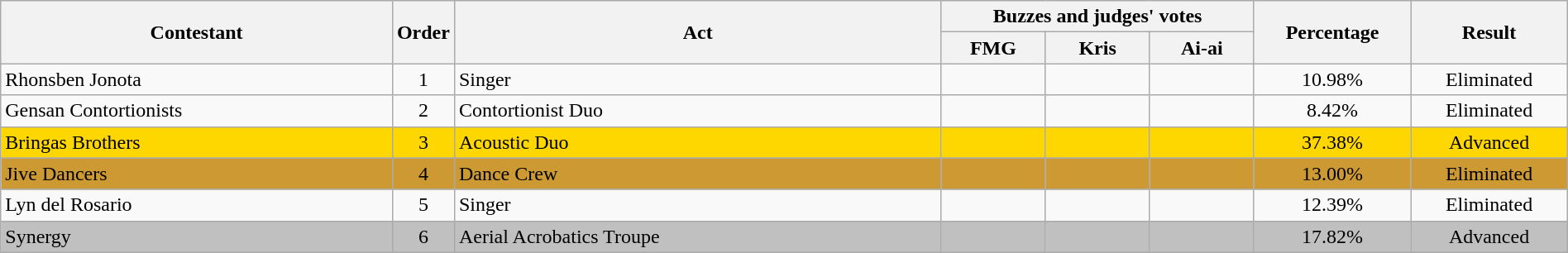<table class="wikitable" style="text-align:center; width:100%;">
<tr>
<th rowspan="2" style="width:25%;" ->Contestant</th>
<th rowspan="2" style="width:03%;">Order</th>
<th rowspan="2">Act</th>
<th colspan="3" style="width:20%;">Buzzes and judges' votes</th>
<th rowspan="2" style="width:10%;">Percentage</th>
<th rowspan="2" style="width:10%;">Result</th>
</tr>
<tr>
<th style="width:06.66%;">FMG</th>
<th style="width:06.66%;">Kris</th>
<th style="width:06.66%;">Ai-ai</th>
</tr>
<tr>
<td scope="row" style="text-align:left;">Rhonsben Jonota</td>
<td>1</td>
<td scope="row" style="text-align:left;">Singer</td>
<td></td>
<td></td>
<td></td>
<td>10.98%</td>
<td>Eliminated</td>
</tr>
<tr>
<td scope="row" style="text-align:left;">Gensan Contortionists</td>
<td>2</td>
<td scope="row" style="text-align:left;">Contortionist Duo</td>
<td></td>
<td></td>
<td></td>
<td>8.42%</td>
<td>Eliminated</td>
</tr>
<tr bgcolor="gold">
<td scope="row" style="text-align:left;">Bringas Brothers</td>
<td>3</td>
<td scope="row" style="text-align:left;">Acoustic Duo</td>
<td></td>
<td></td>
<td></td>
<td>37.38%</td>
<td>Advanced</td>
</tr>
<tr bgcolor="#CC9933">
<td scope="row" style="text-align:left;">Jive Dancers</td>
<td>4</td>
<td scope="row" style="text-align:left;">Dance Crew</td>
<td></td>
<td></td>
<td></td>
<td>13.00%</td>
<td>Eliminated</td>
</tr>
<tr>
<td scope="row" style="text-align:left;">Lyn del Rosario</td>
<td>5</td>
<td scope="row" style="text-align:left;">Singer</td>
<td></td>
<td></td>
<td></td>
<td>12.39%</td>
<td>Eliminated</td>
</tr>
<tr bgcolor="silver">
<td scope="row" style="text-align:left;">Synergy</td>
<td>6</td>
<td scope="row" style="text-align:left;">Aerial Acrobatics Troupe</td>
<td></td>
<td></td>
<td></td>
<td>17.82%</td>
<td>Advanced</td>
</tr>
</table>
